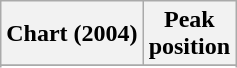<table class="wikitable sortable plainrowheaders">
<tr>
<th scope:="col">Chart (2004)</th>
<th scope="col">Peak<br>position</th>
</tr>
<tr>
</tr>
<tr>
</tr>
<tr>
</tr>
</table>
